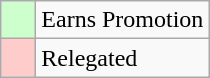<table class="wikitable">
<tr>
<td bgcolor="#ccffcc">    </td>
<td>Earns Promotion</td>
</tr>
<tr>
<td bgcolor="#ffcccc">    </td>
<td>Relegated</td>
</tr>
</table>
